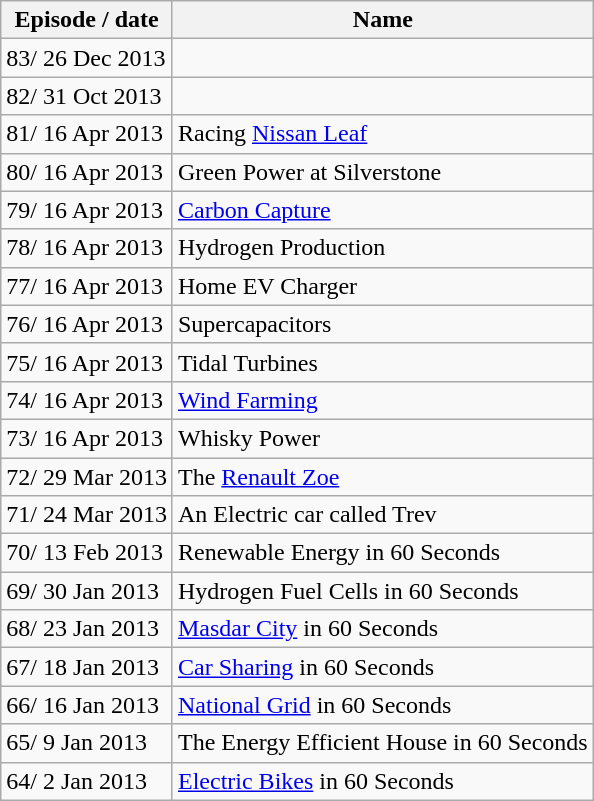<table class="wikitable">
<tr>
<th>Episode / date</th>
<th>Name</th>
</tr>
<tr>
<td>83/ 26 Dec 2013</td>
<td></td>
</tr>
<tr>
<td>82/ 31 Oct 2013</td>
<td></td>
</tr>
<tr>
<td>81/ 16 Apr 2013</td>
<td>Racing <a href='#'>Nissan Leaf</a></td>
</tr>
<tr>
<td>80/ 16 Apr 2013</td>
<td>Green Power at Silverstone</td>
</tr>
<tr>
<td>79/ 16 Apr 2013</td>
<td><a href='#'>Carbon Capture</a></td>
</tr>
<tr>
<td>78/ 16 Apr 2013</td>
<td>Hydrogen Production</td>
</tr>
<tr>
<td>77/ 16 Apr 2013</td>
<td>Home EV Charger</td>
</tr>
<tr>
<td>76/ 16 Apr 2013</td>
<td>Supercapacitors</td>
</tr>
<tr>
<td>75/ 16 Apr 2013</td>
<td>Tidal Turbines</td>
</tr>
<tr>
<td>74/ 16 Apr 2013</td>
<td><a href='#'>Wind Farming</a></td>
</tr>
<tr>
<td>73/ 16 Apr 2013</td>
<td>Whisky Power</td>
</tr>
<tr>
<td>72/ 29 Mar 2013</td>
<td>The <a href='#'>Renault Zoe</a></td>
</tr>
<tr>
<td>71/ 24 Mar 2013</td>
<td>An Electric car called Trev</td>
</tr>
<tr>
<td>70/ 13 Feb 2013</td>
<td>Renewable Energy in 60 Seconds</td>
</tr>
<tr>
<td>69/ 30 Jan 2013</td>
<td>Hydrogen Fuel Cells in 60 Seconds</td>
</tr>
<tr>
<td>68/ 23 Jan 2013</td>
<td><a href='#'>Masdar City</a> in 60 Seconds</td>
</tr>
<tr>
<td>67/ 18 Jan 2013</td>
<td><a href='#'>Car Sharing</a> in 60 Seconds</td>
</tr>
<tr>
<td>66/ 16 Jan 2013</td>
<td><a href='#'>National Grid</a> in 60 Seconds</td>
</tr>
<tr>
<td>65/ 9 Jan 2013</td>
<td>The Energy Efficient House in 60 Seconds</td>
</tr>
<tr>
<td>64/ 2 Jan 2013</td>
<td><a href='#'>Electric Bikes</a> in 60 Seconds</td>
</tr>
</table>
